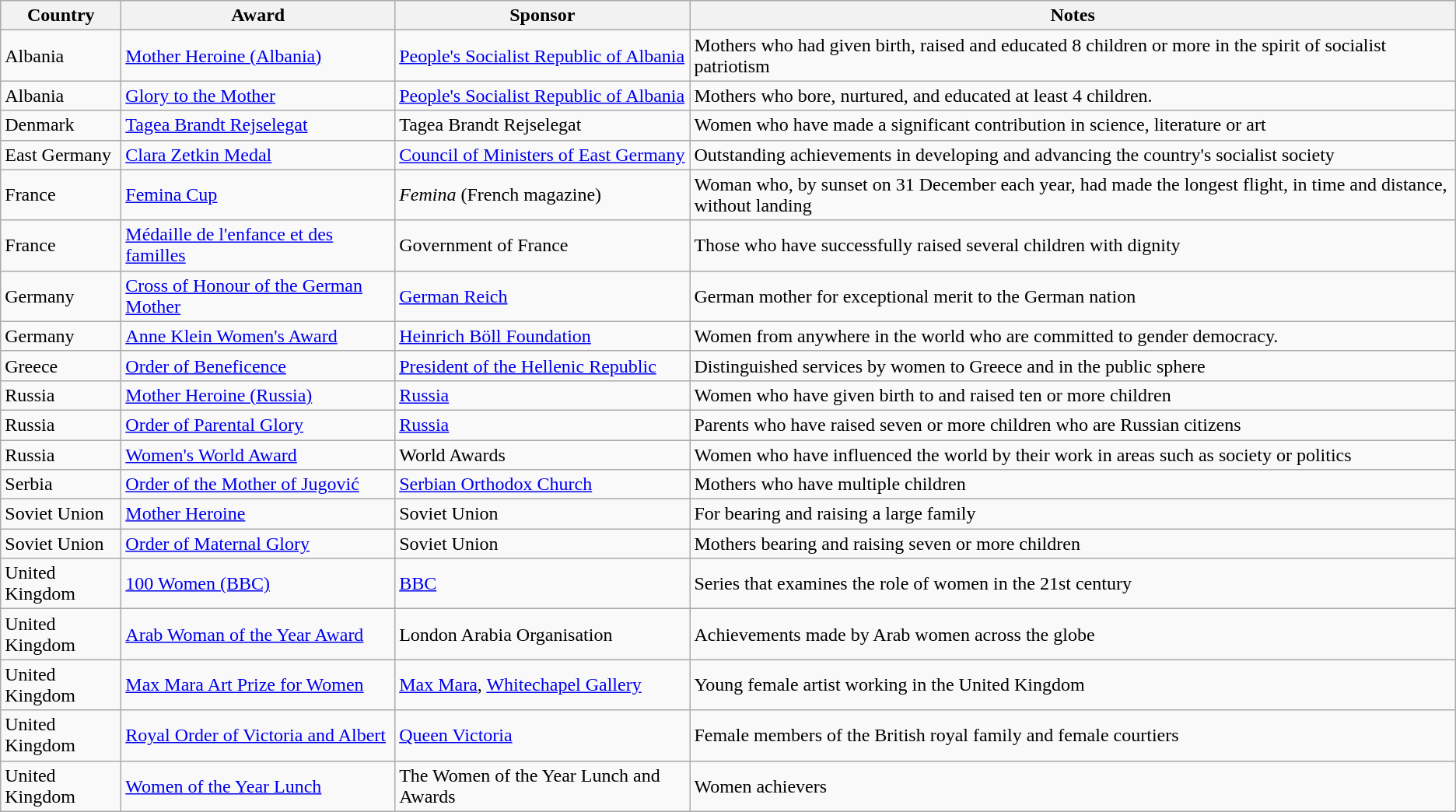<table Class="wikitable sortable">
<tr>
<th style="width:6em;">Country</th>
<th>Award</th>
<th>Sponsor</th>
<th>Notes</th>
</tr>
<tr>
<td>Albania</td>
<td><a href='#'>Mother Heroine (Albania)</a></td>
<td><a href='#'>People's Socialist Republic of Albania</a></td>
<td>Mothers who had given birth, raised and educated 8 children or more in the spirit of socialist patriotism</td>
</tr>
<tr>
<td>Albania</td>
<td><a href='#'>Glory to the Mother</a></td>
<td><a href='#'>People's Socialist Republic of Albania</a></td>
<td>Mothers who bore, nurtured, and educated at least 4 children.</td>
</tr>
<tr>
<td>Denmark</td>
<td><a href='#'>Tagea Brandt Rejselegat</a></td>
<td>Tagea Brandt Rejselegat</td>
<td>Women who have made a significant contribution in science, literature or art</td>
</tr>
<tr>
<td>East Germany</td>
<td><a href='#'>Clara Zetkin Medal</a></td>
<td><a href='#'>Council of Ministers of East Germany</a></td>
<td>Outstanding achievements in developing and advancing the country's socialist society</td>
</tr>
<tr>
<td>France</td>
<td><a href='#'>Femina Cup</a></td>
<td><em>Femina</em> (French magazine)</td>
<td>Woman who, by sunset on 31 December each year, had made the longest flight, in time and distance, without landing</td>
</tr>
<tr>
<td>France</td>
<td><a href='#'>Médaille de l'enfance et des familles</a></td>
<td>Government of France</td>
<td>Those who have successfully raised several children with dignity</td>
</tr>
<tr>
<td>Germany</td>
<td><a href='#'>Cross of Honour of the German Mother</a></td>
<td><a href='#'>German Reich</a></td>
<td>German mother for exceptional merit to the German nation</td>
</tr>
<tr>
<td>Germany</td>
<td><a href='#'>Anne Klein Women's Award</a></td>
<td><a href='#'>Heinrich Böll Foundation</a></td>
<td>Women from anywhere in the world who are committed to gender democracy.</td>
</tr>
<tr>
<td>Greece</td>
<td><a href='#'>Order of Beneficence</a></td>
<td><a href='#'>President of the Hellenic Republic</a></td>
<td>Distinguished services by women to Greece and in the public sphere</td>
</tr>
<tr>
<td>Russia</td>
<td><a href='#'>Mother Heroine (Russia)</a></td>
<td><a href='#'>Russia</a></td>
<td>Women who have given birth to and raised ten or more children</td>
</tr>
<tr>
<td>Russia</td>
<td><a href='#'>Order of Parental Glory</a></td>
<td><a href='#'>Russia</a></td>
<td>Parents who have raised seven or more children who are Russian citizens</td>
</tr>
<tr>
<td>Russia</td>
<td><a href='#'>Women's World Award</a></td>
<td>World Awards</td>
<td>Women who have influenced the world by their work in areas such as society or politics</td>
</tr>
<tr>
<td>Serbia</td>
<td><a href='#'>Order of the Mother of Jugović</a></td>
<td><a href='#'>Serbian Orthodox Church</a></td>
<td>Mothers who have multiple children</td>
</tr>
<tr>
<td>Soviet Union</td>
<td><a href='#'>Mother Heroine</a></td>
<td>Soviet Union</td>
<td>For bearing and raising a large family</td>
</tr>
<tr>
<td>Soviet Union</td>
<td><a href='#'>Order of Maternal Glory</a></td>
<td>Soviet Union</td>
<td>Mothers bearing and raising seven or more children</td>
</tr>
<tr>
<td>United Kingdom</td>
<td><a href='#'>100 Women (BBC)</a></td>
<td><a href='#'>BBC</a></td>
<td>Series that examines the role of women in the 21st century</td>
</tr>
<tr>
<td>United Kingdom</td>
<td><a href='#'>Arab Woman of the Year Award</a></td>
<td>London Arabia Organisation</td>
<td>Achievements made by Arab women across the globe</td>
</tr>
<tr>
<td>United Kingdom</td>
<td><a href='#'>Max Mara Art Prize for Women</a></td>
<td><a href='#'>Max Mara</a>, <a href='#'>Whitechapel Gallery</a></td>
<td>Young female artist working in the United Kingdom</td>
</tr>
<tr>
<td>United Kingdom</td>
<td><a href='#'>Royal Order of Victoria and Albert</a></td>
<td><a href='#'>Queen Victoria</a></td>
<td>Female members of the British royal family and female courtiers</td>
</tr>
<tr>
<td>United Kingdom</td>
<td><a href='#'>Women of the Year Lunch</a></td>
<td>The Women of the Year Lunch and Awards</td>
<td>Women achievers</td>
</tr>
</table>
